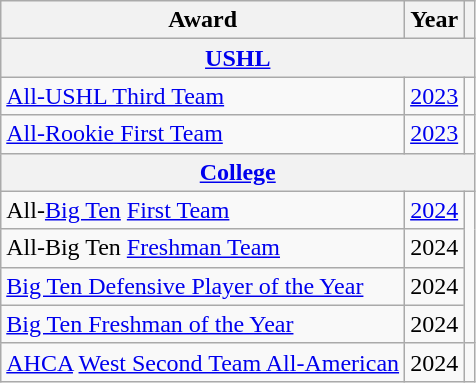<table class="wikitable">
<tr>
<th>Award</th>
<th>Year</th>
<th></th>
</tr>
<tr>
<th colspan="3"><a href='#'>USHL</a></th>
</tr>
<tr>
<td><a href='#'>All-USHL Third Team</a></td>
<td><a href='#'>2023</a></td>
<td></td>
</tr>
<tr>
<td><a href='#'>All-Rookie First Team</a></td>
<td><a href='#'>2023</a></td>
<td></td>
</tr>
<tr>
<th colspan="3"><a href='#'>College</a></th>
</tr>
<tr>
<td>All-<a href='#'>Big Ten</a> <a href='#'>First Team</a></td>
<td><a href='#'>2024</a></td>
<td rowspan="4"></td>
</tr>
<tr>
<td>All-Big Ten <a href='#'>Freshman Team</a></td>
<td>2024</td>
</tr>
<tr>
<td><a href='#'>Big Ten Defensive Player of the Year</a></td>
<td>2024</td>
</tr>
<tr>
<td><a href='#'>Big Ten Freshman of the Year</a></td>
<td>2024</td>
</tr>
<tr>
<td><a href='#'>AHCA</a> <a href='#'>West Second Team All-American</a></td>
<td>2024</td>
<td></td>
</tr>
</table>
